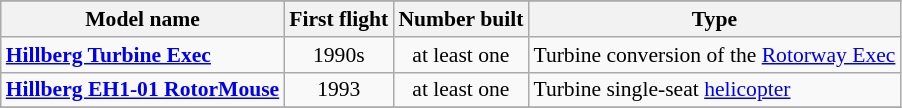<table class="wikitable" align=center style="font-size:90%;">
<tr>
</tr>
<tr style="background:#efefef;">
<th>Model name</th>
<th>First flight</th>
<th>Number built</th>
<th>Type</th>
</tr>
<tr>
<td align=left><strong><a href='#'>Hillberg Turbine Exec</a></strong></td>
<td align=center>1990s</td>
<td align=center>at least one</td>
<td align=left>Turbine conversion of the <a href='#'>Rotorway Exec</a></td>
</tr>
<tr>
<td align=left><strong><a href='#'>Hillberg EH1-01 RotorMouse</a></strong></td>
<td align=center>1993</td>
<td align=center>at least one</td>
<td align=left>Turbine single-seat <a href='#'>helicopter</a></td>
</tr>
<tr>
</tr>
</table>
